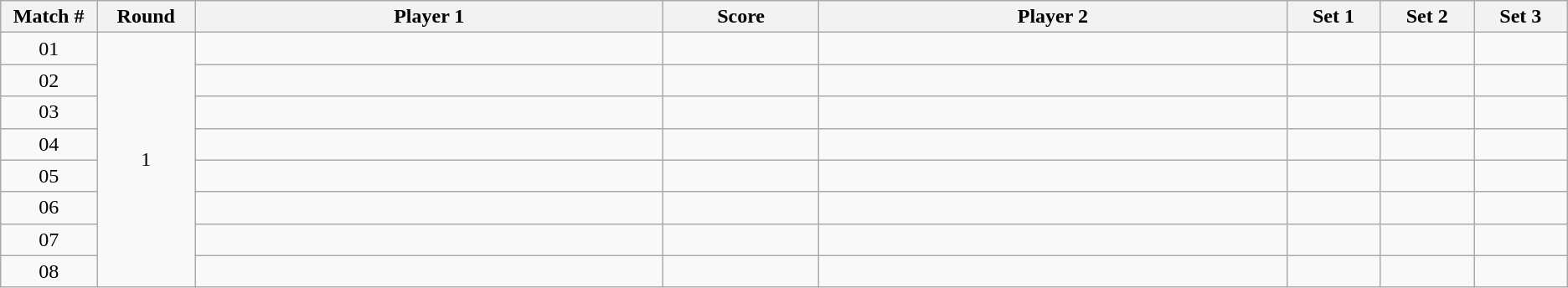<table class="wikitable">
<tr>
<th width="2%">Match #</th>
<th width="2%">Round</th>
<th width="15%">Player 1</th>
<th width="5%">Score</th>
<th width="15%">Player 2</th>
<th width="3%">Set 1</th>
<th width="3%">Set 2</th>
<th width="3%">Set 3</th>
</tr>
<tr style=text-align:center;>
<td>01</td>
<td rowspan=8>1</td>
<td></td>
<td></td>
<td></td>
<td></td>
<td></td>
<td></td>
</tr>
<tr style=text-align:center;>
<td>02</td>
<td></td>
<td></td>
<td></td>
<td></td>
<td></td>
<td></td>
</tr>
<tr style=text-align:center;>
<td>03</td>
<td></td>
<td></td>
<td></td>
<td></td>
<td></td>
<td></td>
</tr>
<tr style=text-align:center;>
<td>04</td>
<td></td>
<td></td>
<td></td>
<td></td>
<td></td>
<td></td>
</tr>
<tr style=text-align:center;>
<td>05</td>
<td></td>
<td></td>
<td></td>
<td></td>
<td></td>
<td></td>
</tr>
<tr style=text-align:center;>
<td>06</td>
<td></td>
<td></td>
<td></td>
<td></td>
<td></td>
<td></td>
</tr>
<tr style=text-align:center;>
<td>07</td>
<td></td>
<td></td>
<td></td>
<td></td>
<td></td>
<td></td>
</tr>
<tr style=text-align:center;>
<td>08</td>
<td></td>
<td></td>
<td></td>
<td></td>
<td></td>
<td></td>
</tr>
</table>
